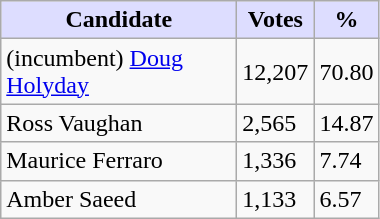<table class="wikitable">
<tr>
<th style="background:#ddf; width:150px;">Candidate</th>
<th style="background:#ddf;">Votes</th>
<th style="background:#ddf;">%</th>
</tr>
<tr>
<td>(incumbent) <a href='#'>Doug Holyday</a></td>
<td>12,207</td>
<td>70.80</td>
</tr>
<tr>
<td>Ross Vaughan</td>
<td>2,565</td>
<td>14.87</td>
</tr>
<tr>
<td>Maurice Ferraro</td>
<td>1,336</td>
<td>7.74</td>
</tr>
<tr>
<td>Amber Saeed</td>
<td>1,133</td>
<td>6.57</td>
</tr>
</table>
